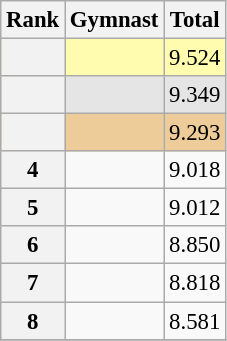<table class="wikitable sortable" style="text-align:center; font-size:95%">
<tr>
<th scope=col>Rank</th>
<th scope=col>Gymnast</th>
<th scope=col>Total</th>
</tr>
<tr bgcolor=fffcaf>
<th scope=row style="text-align:center"></th>
<td align=left></td>
<td>9.524</td>
</tr>
<tr bgcolor=e5e5e5>
<th scope=row style="text-align:center"></th>
<td align=left></td>
<td>9.349</td>
</tr>
<tr bgcolor=eecc99>
<th scope=row style="text-align:center"></th>
<td align=left></td>
<td>9.293</td>
</tr>
<tr>
<th scope=row style="text-align:center">4</th>
<td align=left></td>
<td>9.018</td>
</tr>
<tr>
<th scope=row style="text-align:center">5</th>
<td align=left></td>
<td>9.012</td>
</tr>
<tr>
<th scope=row style="text-align:center">6</th>
<td align=left></td>
<td>8.850</td>
</tr>
<tr>
<th scope=row style="text-align:center">7</th>
<td align=left></td>
<td>8.818</td>
</tr>
<tr>
<th scope=row style="text-align:center">8</th>
<td align=left></td>
<td>8.581</td>
</tr>
<tr>
</tr>
</table>
